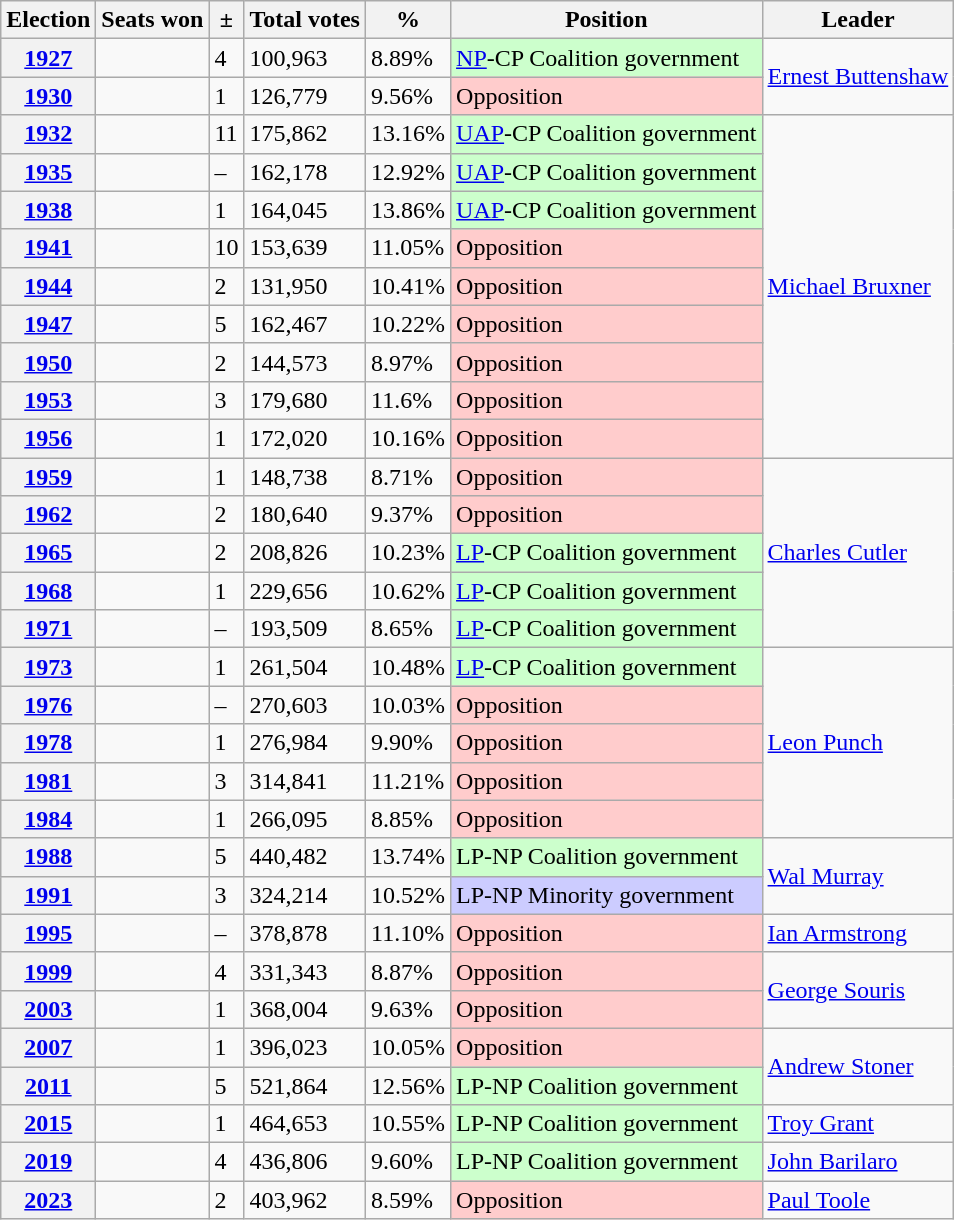<table class="wikitable sortable">
<tr>
<th>Election</th>
<th>Seats won</th>
<th>±</th>
<th>Total votes</th>
<th>%</th>
<th>Position</th>
<th>Leader</th>
</tr>
<tr>
<th><a href='#'>1927</a></th>
<td></td>
<td>4</td>
<td>100,963</td>
<td>8.89%</td>
<td style="background-color:#CCFFCC"><a href='#'>NP</a>-CP Coalition government</td>
<td rowspan=2><a href='#'>Ernest Buttenshaw</a></td>
</tr>
<tr>
<th><a href='#'>1930</a></th>
<td></td>
<td>1</td>
<td>126,779</td>
<td>9.56%</td>
<td style="background-color:#FFCCCC">Opposition</td>
</tr>
<tr>
<th><a href='#'>1932</a></th>
<td></td>
<td>11</td>
<td>175,862</td>
<td>13.16%</td>
<td style="background-color:#CCFFCC"><a href='#'>UAP</a>-CP Coalition government</td>
<td rowspan=9><a href='#'>Michael Bruxner</a></td>
</tr>
<tr>
<th><a href='#'>1935</a></th>
<td></td>
<td>–</td>
<td>162,178</td>
<td>12.92%</td>
<td style="background-color:#CCFFCC"><a href='#'>UAP</a>-CP Coalition government</td>
</tr>
<tr>
<th><a href='#'>1938</a></th>
<td></td>
<td>1</td>
<td>164,045</td>
<td>13.86%</td>
<td style="background-color:#CCFFCC"><a href='#'>UAP</a>-CP Coalition government</td>
</tr>
<tr>
<th><a href='#'>1941</a></th>
<td></td>
<td>10</td>
<td>153,639</td>
<td>11.05%</td>
<td style="background-color:#FFCCCC">Opposition</td>
</tr>
<tr>
<th><a href='#'>1944</a></th>
<td></td>
<td>2</td>
<td>131,950</td>
<td>10.41%</td>
<td style="background-color:#FFCCCC">Opposition</td>
</tr>
<tr>
<th><a href='#'>1947</a></th>
<td></td>
<td>5</td>
<td>162,467</td>
<td>10.22%</td>
<td style="background-color:#FFCCCC">Opposition</td>
</tr>
<tr>
<th><a href='#'>1950</a></th>
<td></td>
<td>2</td>
<td>144,573</td>
<td>8.97%</td>
<td style="background-color:#FFCCCC">Opposition</td>
</tr>
<tr>
<th><a href='#'>1953</a></th>
<td></td>
<td>3</td>
<td>179,680</td>
<td>11.6%</td>
<td style="background-color:#FFCCCC">Opposition</td>
</tr>
<tr>
<th><a href='#'>1956</a></th>
<td></td>
<td>1</td>
<td>172,020</td>
<td>10.16%</td>
<td style="background-color:#FFCCCC">Opposition</td>
</tr>
<tr>
<th><a href='#'>1959</a></th>
<td></td>
<td>1</td>
<td>148,738</td>
<td>8.71%</td>
<td style="background-color:#FFCCCC">Opposition</td>
<td rowspan=5><a href='#'>Charles Cutler</a></td>
</tr>
<tr>
<th><a href='#'>1962</a></th>
<td></td>
<td>2</td>
<td>180,640</td>
<td>9.37%</td>
<td style="background-color:#FFCCCC">Opposition</td>
</tr>
<tr>
<th><a href='#'>1965</a></th>
<td></td>
<td>2</td>
<td>208,826</td>
<td>10.23%</td>
<td style="background-color:#CCFFCC"><a href='#'>LP</a>-CP Coalition government</td>
</tr>
<tr>
<th><a href='#'>1968</a></th>
<td></td>
<td>1</td>
<td>229,656</td>
<td>10.62%</td>
<td style="background-color:#CCFFCC"><a href='#'>LP</a>-CP Coalition government</td>
</tr>
<tr>
<th><a href='#'>1971</a></th>
<td></td>
<td>–</td>
<td>193,509</td>
<td>8.65%</td>
<td style="background-color:#CCFFCC"><a href='#'>LP</a>-CP Coalition government</td>
</tr>
<tr>
<th><a href='#'>1973</a></th>
<td></td>
<td>1</td>
<td>261,504</td>
<td>10.48%</td>
<td style="background-color:#CCFFCC"><a href='#'>LP</a>-CP Coalition government</td>
<td rowspan=5><a href='#'>Leon Punch</a></td>
</tr>
<tr>
<th><a href='#'>1976</a></th>
<td></td>
<td>–</td>
<td>270,603</td>
<td>10.03%</td>
<td style="background-color:#FFCCCC">Opposition</td>
</tr>
<tr>
<th><a href='#'>1978</a></th>
<td></td>
<td>1</td>
<td>276,984</td>
<td>9.90%</td>
<td style="background-color:#FFCCCC">Opposition</td>
</tr>
<tr>
<th><a href='#'>1981</a></th>
<td></td>
<td>3</td>
<td>314,841</td>
<td>11.21%</td>
<td style="background-color:#FFCCCC">Opposition</td>
</tr>
<tr>
<th><a href='#'>1984</a></th>
<td></td>
<td>1</td>
<td>266,095</td>
<td>8.85%</td>
<td style="background-color:#FFCCCC">Opposition</td>
</tr>
<tr>
<th><a href='#'>1988</a></th>
<td></td>
<td>5</td>
<td>440,482</td>
<td>13.74%</td>
<td style="background-color:#CCFFCC">LP-NP Coalition government</td>
<td rowspan=2><a href='#'>Wal Murray</a></td>
</tr>
<tr>
<th><a href='#'>1991</a></th>
<td></td>
<td>3</td>
<td>324,214</td>
<td>10.52%</td>
<td style="background-color:#CCCCFF">LP-NP Minority government</td>
</tr>
<tr>
<th><a href='#'>1995</a></th>
<td></td>
<td>–</td>
<td>378,878</td>
<td>11.10%</td>
<td style="background-color:#FFCCCC">Opposition</td>
<td><a href='#'>Ian Armstrong</a></td>
</tr>
<tr>
<th><a href='#'>1999</a></th>
<td></td>
<td>4</td>
<td>331,343</td>
<td>8.87%</td>
<td style="background-color:#FFCCCC">Opposition</td>
<td rowspan=2><a href='#'>George Souris</a></td>
</tr>
<tr>
<th><a href='#'>2003</a></th>
<td></td>
<td>1</td>
<td>368,004</td>
<td>9.63%</td>
<td style="background-color:#FFCCCC">Opposition</td>
</tr>
<tr>
<th><a href='#'>2007</a></th>
<td></td>
<td>1</td>
<td>396,023</td>
<td>10.05%</td>
<td style="background-color:#FFCCCC">Opposition</td>
<td rowspan=2><a href='#'>Andrew Stoner</a></td>
</tr>
<tr>
<th><a href='#'>2011</a></th>
<td></td>
<td>5</td>
<td>521,864</td>
<td>12.56%</td>
<td style="background-color:#CCFFCC">LP-NP Coalition government</td>
</tr>
<tr>
<th><a href='#'>2015</a></th>
<td></td>
<td>1</td>
<td>464,653</td>
<td>10.55%</td>
<td style="background-color:#CCFFCC">LP-NP Coalition government</td>
<td><a href='#'>Troy Grant</a></td>
</tr>
<tr>
<th><a href='#'>2019</a></th>
<td></td>
<td>4</td>
<td>436,806</td>
<td>9.60%</td>
<td style="background-color:#CCFFCC">LP-NP Coalition government</td>
<td><a href='#'>John Barilaro</a></td>
</tr>
<tr>
<th><a href='#'>2023</a></th>
<td></td>
<td>2</td>
<td>403,962</td>
<td>8.59%</td>
<td style="background-color:#FFCCCC">Opposition</td>
<td><a href='#'>Paul Toole</a></td>
</tr>
</table>
